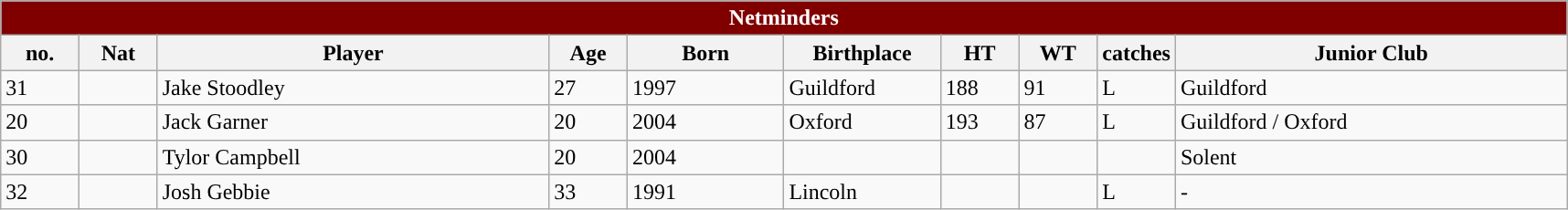<table class="wikitable">
<tr>
<th colspan="10" style="background:#800000; color:white;”">Netminders</th>
</tr>
<tr>
<th width=5%>no.</th>
<th width=5%>Nat</th>
<th width=25%>Player</th>
<th width=5%>Age</th>
<th width=10%>Born</th>
<th width=10%>Birthplace</th>
<th width=5%>HT</th>
<th width=5%>WT</th>
<th width=5%>catches</th>
<th width=25%>Junior Club</th>
</tr>
<tr>
<td>31</td>
<td></td>
<td>Jake Stoodley</td>
<td>27</td>
<td>1997</td>
<td>Guildford</td>
<td>188</td>
<td>91</td>
<td>L</td>
<td>Guildford</td>
</tr>
<tr>
<td>20</td>
<td></td>
<td>Jack Garner</td>
<td>20</td>
<td>2004</td>
<td>Oxford</td>
<td>193</td>
<td>87</td>
<td>L</td>
<td>Guildford / Oxford</td>
</tr>
<tr>
<td>30</td>
<td></td>
<td>Tylor Campbell</td>
<td>20</td>
<td>2004</td>
<td></td>
<td></td>
<td></td>
<td></td>
<td>Solent</td>
</tr>
<tr>
<td>32</td>
<td></td>
<td>Josh Gebbie</td>
<td>33</td>
<td>1991</td>
<td>Lincoln</td>
<td></td>
<td></td>
<td>L</td>
<td>-</td>
</tr>
</table>
